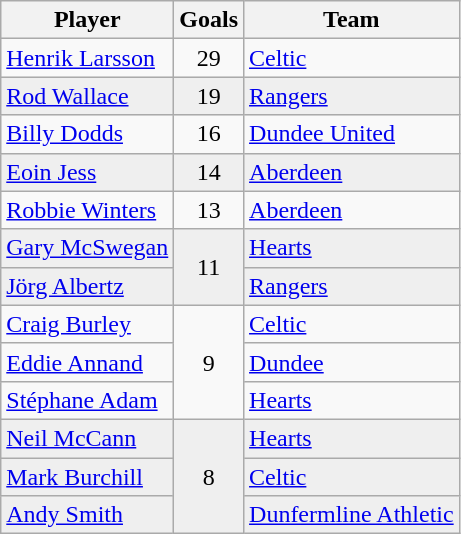<table class="wikitable">
<tr>
<th>Player</th>
<th>Goals</th>
<th>Team</th>
</tr>
<tr>
<td> <a href='#'>Henrik Larsson</a></td>
<td style="text-align:center">29</td>
<td><a href='#'>Celtic</a></td>
</tr>
<tr bgcolor="#EFEFEF">
<td> <a href='#'>Rod Wallace</a></td>
<td style="text-align:center">19</td>
<td><a href='#'>Rangers</a></td>
</tr>
<tr>
<td> <a href='#'>Billy Dodds</a></td>
<td style="text-align:center">16</td>
<td><a href='#'>Dundee United</a></td>
</tr>
<tr bgcolor="#EFEFEF">
<td> <a href='#'>Eoin Jess</a></td>
<td style="text-align:center">14</td>
<td><a href='#'>Aberdeen</a></td>
</tr>
<tr>
<td> <a href='#'>Robbie Winters</a></td>
<td style="text-align:center">13</td>
<td><a href='#'>Aberdeen</a></td>
</tr>
<tr bgcolor="#EFEFEF">
<td> <a href='#'>Gary McSwegan</a></td>
<td rowspan="2" style="text-align:center">11</td>
<td><a href='#'>Hearts</a></td>
</tr>
<tr bgcolor="#EFEFEF">
<td> <a href='#'>Jörg Albertz</a></td>
<td><a href='#'>Rangers</a></td>
</tr>
<tr>
<td> <a href='#'>Craig Burley</a></td>
<td rowspan="3" style="text-align:center">9</td>
<td><a href='#'>Celtic</a></td>
</tr>
<tr>
<td> <a href='#'>Eddie Annand</a></td>
<td><a href='#'>Dundee</a></td>
</tr>
<tr>
<td> <a href='#'>Stéphane Adam</a></td>
<td><a href='#'>Hearts</a></td>
</tr>
<tr bgcolor="#EFEFEF">
<td> <a href='#'>Neil McCann</a></td>
<td rowspan="3" style="text-align:center">8</td>
<td><a href='#'>Hearts</a></td>
</tr>
<tr bgcolor="#EFEFEF">
<td> <a href='#'>Mark Burchill</a></td>
<td><a href='#'>Celtic</a></td>
</tr>
<tr bgcolor="#EFEFEF">
<td> <a href='#'>Andy Smith</a></td>
<td><a href='#'>Dunfermline Athletic</a></td>
</tr>
</table>
